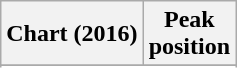<table class="wikitable sortable plainrowheaders" style="text-align:center">
<tr>
<th scope="col">Chart (2016)</th>
<th scope="col">Peak<br> position</th>
</tr>
<tr>
</tr>
<tr>
</tr>
</table>
